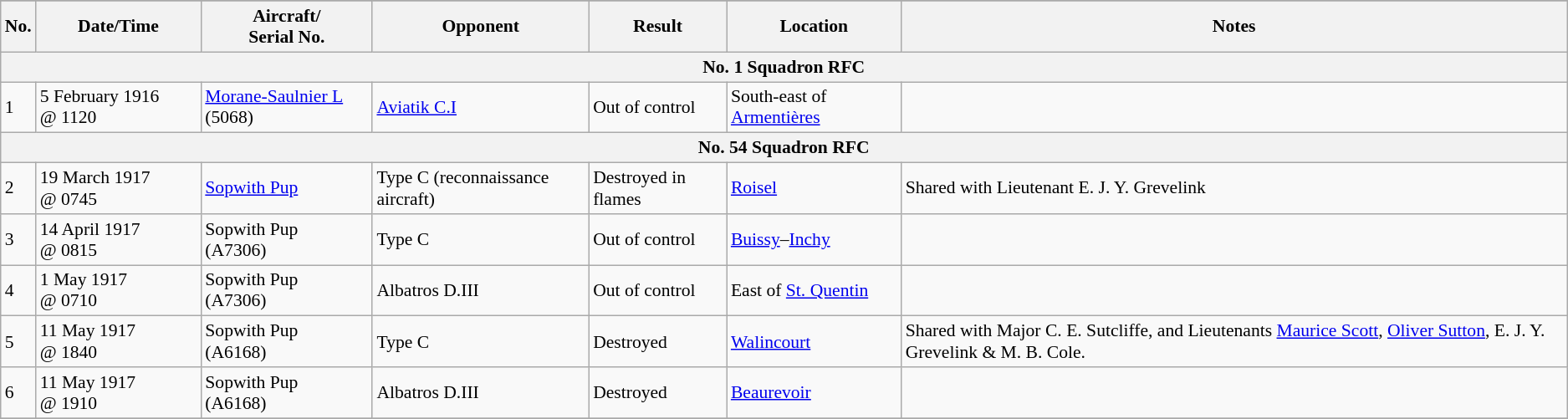<table class="wikitable" style="font-size:90%;">
<tr>
</tr>
<tr>
<th>No.</th>
<th width="125">Date/Time</th>
<th width="130">Aircraft/<br>Serial No.</th>
<th>Opponent</th>
<th>Result</th>
<th>Location</th>
<th>Notes</th>
</tr>
<tr>
<th colspan="7">No. 1 Squadron RFC</th>
</tr>
<tr>
<td>1</td>
<td>5 February 1916<br>@ 1120</td>
<td><a href='#'>Morane-Saulnier L</a><br>(5068)</td>
<td><a href='#'>Aviatik C.I</a></td>
<td>Out of control</td>
<td>South-east of <a href='#'>Armentières</a></td>
<td></td>
</tr>
<tr>
<th colspan="7">No. 54 Squadron RFC</th>
</tr>
<tr>
<td>2</td>
<td>19 March 1917<br>@ 0745</td>
<td><a href='#'>Sopwith Pup</a></td>
<td>Type C (reconnaissance aircraft)</td>
<td>Destroyed in flames</td>
<td><a href='#'>Roisel</a></td>
<td>Shared with Lieutenant E. J. Y. Grevelink</td>
</tr>
<tr>
<td>3</td>
<td>14 April 1917<br>@ 0815</td>
<td>Sopwith Pup<br>(A7306)</td>
<td>Type C</td>
<td>Out of control</td>
<td><a href='#'>Buissy</a>–<a href='#'>Inchy</a></td>
<td></td>
</tr>
<tr>
<td>4</td>
<td>1 May 1917<br>@ 0710</td>
<td>Sopwith Pup<br>(A7306)</td>
<td>Albatros D.III</td>
<td>Out of control</td>
<td>East of <a href='#'>St. Quentin</a></td>
<td></td>
</tr>
<tr>
<td>5</td>
<td>11 May 1917<br>@ 1840</td>
<td>Sopwith Pup<br>(A6168)</td>
<td>Type C</td>
<td>Destroyed</td>
<td><a href='#'>Walincourt</a></td>
<td>Shared with Major C. E. Sutcliffe, and Lieutenants <a href='#'>Maurice Scott</a>, <a href='#'>Oliver Sutton</a>, E. J. Y. Grevelink & M. B. Cole.</td>
</tr>
<tr>
<td>6</td>
<td>11 May 1917<br>@ 1910</td>
<td>Sopwith Pup<br>(A6168)</td>
<td>Albatros D.III</td>
<td>Destroyed</td>
<td><a href='#'>Beaurevoir</a></td>
<td></td>
</tr>
<tr>
</tr>
</table>
